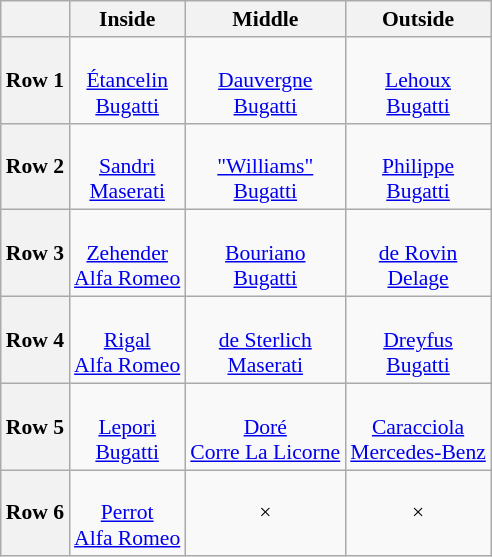<table class="wikitable" style="font-size: 90%;">
<tr>
<th></th>
<th>Inside</th>
<th>Middle</th>
<th>Outside</th>
</tr>
<tr align="center">
<th>Row 1</th>
<td><br><a href='#'>Étancelin</a><br><a href='#'>Bugatti</a></td>
<td><br><a href='#'>Dauvergne</a><br><a href='#'>Bugatti</a></td>
<td><br><a href='#'>Lehoux</a><br><a href='#'>Bugatti</a></td>
</tr>
<tr align="center">
<th>Row 2</th>
<td><br><a href='#'>Sandri</a><br><a href='#'>Maserati</a></td>
<td><br><a href='#'>"Williams"</a><br><a href='#'>Bugatti</a></td>
<td><br><a href='#'>Philippe</a><br><a href='#'>Bugatti</a></td>
</tr>
<tr align="center">
<th>Row 3</th>
<td><br><a href='#'>Zehender</a><br><a href='#'>Alfa Romeo</a></td>
<td><br><a href='#'>Bouriano</a><br><a href='#'>Bugatti</a></td>
<td><br><a href='#'>de Rovin</a><br><a href='#'>Delage</a></td>
</tr>
<tr align="center">
<th>Row 4</th>
<td><br><a href='#'>Rigal</a><br><a href='#'>Alfa Romeo</a></td>
<td><br><a href='#'>de Sterlich</a><br><a href='#'>Maserati</a></td>
<td><br><a href='#'>Dreyfus</a><br><a href='#'>Bugatti</a></td>
</tr>
<tr align="center">
<th>Row 5</th>
<td><br><a href='#'>Lepori</a><br><a href='#'>Bugatti</a></td>
<td><br><a href='#'>Doré</a><br><a href='#'>Corre La Licorne</a></td>
<td><br><a href='#'>Caracciola</a><br><a href='#'>Mercedes-Benz</a></td>
</tr>
<tr align="center">
<th>Row 6</th>
<td><br><a href='#'>Perrot</a><br><a href='#'>Alfa Romeo</a></td>
<td>×</td>
<td>×</td>
</tr>
</table>
